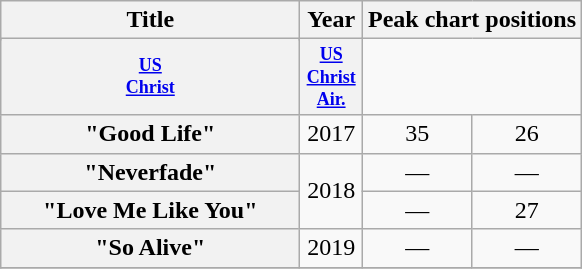<table class="wikitable plainrowheaders" style=text-align:center;>
<tr>
<th scope="col" rowspan="2" style="width:12em;">Title</th>
<th scope="col" rowspan="2">Year</th>
<th scope="col" colspan="2">Peak chart positions</th>
</tr>
<tr>
</tr>
<tr style="font-size:smaller;">
<th scope="col" style="width:3em;font-size:90%;"><a href='#'>US<br>Christ</a><br></th>
<th scope="col" style="width:3em;font-size:90%;"><a href='#'>US<br>Christ Air.</a><br></th>
</tr>
<tr>
<th scope="row">"Good Life"</th>
<td rowspan="1" style="text-align:center;">2017</td>
<td>35</td>
<td>26</td>
</tr>
<tr>
<th scope="row">"Neverfade"</th>
<td rowspan="2" style="text-align:center;">2018</td>
<td>—</td>
<td>—</td>
</tr>
<tr>
<th scope="row">"Love Me Like You"<br></th>
<td>—</td>
<td>27<br></td>
</tr>
<tr>
<th scope="row">"So Alive"</th>
<td rowspan="1" style="text-align:center;">2019</td>
<td>—</td>
<td>—</td>
</tr>
<tr>
</tr>
</table>
